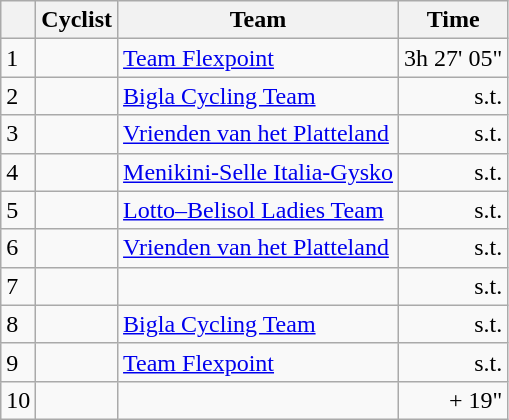<table class="wikitable">
<tr>
<th></th>
<th>Cyclist</th>
<th>Team</th>
<th>Time</th>
</tr>
<tr>
<td>1</td>
<td></td>
<td><a href='#'>Team Flexpoint</a></td>
<td align="right">3h 27' 05"</td>
</tr>
<tr>
<td>2</td>
<td></td>
<td><a href='#'>Bigla Cycling Team</a></td>
<td align="right">s.t.</td>
</tr>
<tr>
<td>3</td>
<td></td>
<td><a href='#'>Vrienden van het Platteland</a></td>
<td align="right">s.t.</td>
</tr>
<tr>
<td>4</td>
<td></td>
<td><a href='#'>Menikini-Selle Italia-Gysko</a></td>
<td align="right">s.t.</td>
</tr>
<tr>
<td>5</td>
<td></td>
<td><a href='#'>Lotto–Belisol Ladies Team</a></td>
<td align="right">s.t.</td>
</tr>
<tr>
<td>6</td>
<td></td>
<td><a href='#'>Vrienden van het Platteland</a></td>
<td align="right">s.t.</td>
</tr>
<tr>
<td>7</td>
<td></td>
<td></td>
<td align="right">s.t.</td>
</tr>
<tr>
<td>8</td>
<td></td>
<td><a href='#'>Bigla Cycling Team</a></td>
<td align="right">s.t.</td>
</tr>
<tr>
<td>9</td>
<td></td>
<td><a href='#'>Team Flexpoint</a></td>
<td align="right">s.t.</td>
</tr>
<tr>
<td>10</td>
<td></td>
<td></td>
<td align="right">+ 19"</td>
</tr>
</table>
